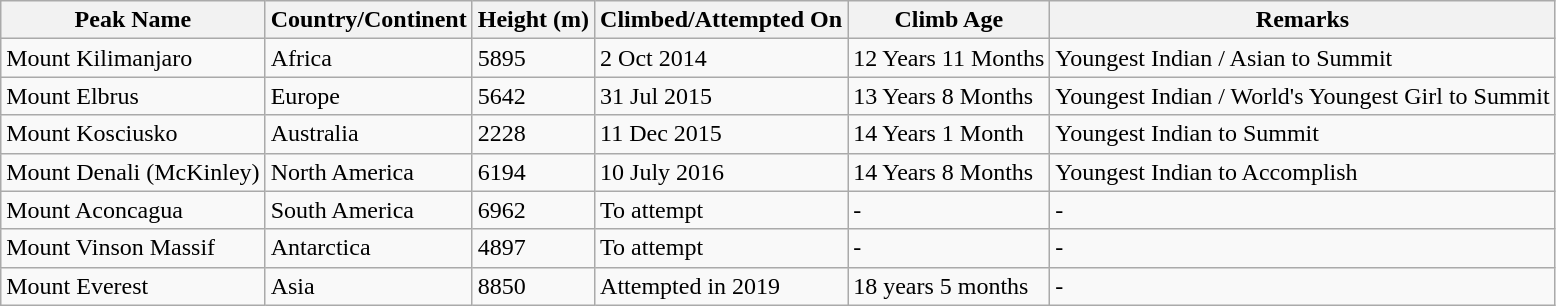<table class="wikitable">
<tr>
<th>Peak Name</th>
<th>Country/Continent</th>
<th>Height (m)</th>
<th>Climbed/Attempted On</th>
<th>Climb Age</th>
<th>Remarks</th>
</tr>
<tr>
<td>Mount Kilimanjaro</td>
<td>Africa</td>
<td>5895</td>
<td>2 Oct 2014</td>
<td>12 Years 11 Months</td>
<td>Youngest Indian / Asian to Summit</td>
</tr>
<tr>
<td>Mount Elbrus</td>
<td>Europe</td>
<td>5642</td>
<td>31 Jul 2015</td>
<td>13 Years 8 Months</td>
<td>Youngest Indian / World's Youngest Girl to Summit</td>
</tr>
<tr>
<td>Mount Kosciusko</td>
<td>Australia</td>
<td>2228</td>
<td>11 Dec 2015</td>
<td>14 Years 1 Month</td>
<td>Youngest Indian to Summit</td>
</tr>
<tr>
<td>Mount Denali (McKinley)</td>
<td>North America</td>
<td>6194</td>
<td>10 July 2016</td>
<td>14 Years 8 Months</td>
<td>Youngest Indian to Accomplish</td>
</tr>
<tr>
<td>Mount Aconcagua</td>
<td>South America</td>
<td>6962</td>
<td>To attempt</td>
<td>-</td>
<td>-</td>
</tr>
<tr>
<td>Mount Vinson Massif</td>
<td>Antarctica</td>
<td>4897</td>
<td>To attempt</td>
<td>-</td>
<td>-</td>
</tr>
<tr>
<td>Mount Everest</td>
<td>Asia</td>
<td>8850</td>
<td>Attempted in 2019</td>
<td>18 years 5 months</td>
<td>-</td>
</tr>
</table>
